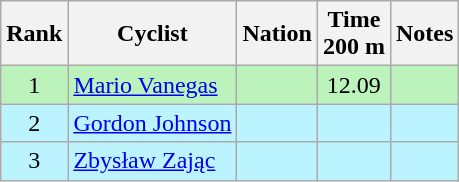<table class="wikitable sortable" style="text-align:center">
<tr>
<th>Rank</th>
<th>Cyclist</th>
<th>Nation</th>
<th>Time<br>200 m</th>
<th>Notes</th>
</tr>
<tr bgcolor=bbf3bb>
<td>1</td>
<td align=left><a href='#'>Mario Vanegas</a></td>
<td align=left></td>
<td>12.09</td>
<td></td>
</tr>
<tr bgcolor=bbf3ff>
<td>2</td>
<td align=left><a href='#'>Gordon Johnson</a></td>
<td align=left></td>
<td></td>
<td></td>
</tr>
<tr bgcolor=bbf3ff>
<td>3</td>
<td align=left><a href='#'>Zbysław Zając</a></td>
<td align=left></td>
<td></td>
<td></td>
</tr>
</table>
